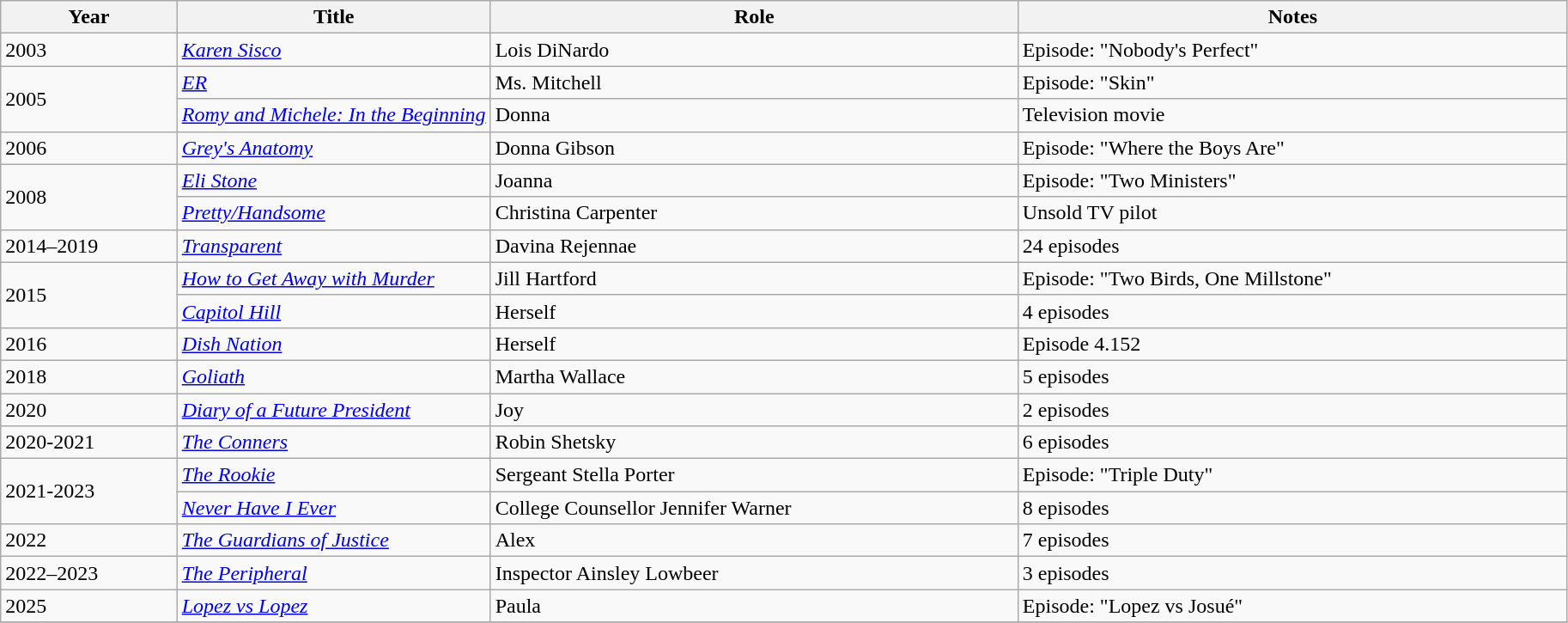<table class="wikitable sortable">
<tr>
<th>Year</th>
<th style="width:20%;">Title</th>
<th>Role</th>
<th class="unsortable">Notes</th>
</tr>
<tr>
<td>2003</td>
<td><em><a href='#'>Karen Sisco</a></em></td>
<td>Lois DiNardo</td>
<td>Episode: "Nobody's Perfect"</td>
</tr>
<tr>
<td rowspan="2">2005</td>
<td><em><a href='#'>ER</a></em></td>
<td>Ms. Mitchell</td>
<td>Episode: "Skin"</td>
</tr>
<tr>
<td><em><a href='#'>Romy and Michele: In the Beginning</a></em></td>
<td>Donna</td>
<td>Television movie</td>
</tr>
<tr>
<td>2006</td>
<td><em><a href='#'>Grey's Anatomy</a></em></td>
<td>Donna Gibson</td>
<td>Episode: "Where the Boys Are"</td>
</tr>
<tr>
<td rowspan="2">2008</td>
<td><em><a href='#'>Eli Stone</a></em></td>
<td>Joanna</td>
<td>Episode: "Two Ministers"</td>
</tr>
<tr>
<td><em><a href='#'>Pretty/Handsome</a></em></td>
<td>Christina Carpenter</td>
<td>Unsold TV pilot</td>
</tr>
<tr>
<td>2014–2019</td>
<td><em><a href='#'>Transparent</a></em></td>
<td>Davina Rejennae</td>
<td>24 episodes</td>
</tr>
<tr>
<td rowspan="2">2015</td>
<td><em><a href='#'>How to Get Away with Murder</a></em></td>
<td>Jill Hartford</td>
<td>Episode: "Two Birds, One Millstone"</td>
</tr>
<tr>
<td><em><a href='#'>Capitol Hill</a></em></td>
<td>Herself</td>
<td>4 episodes</td>
</tr>
<tr>
<td>2016</td>
<td><em><a href='#'>Dish Nation</a></em></td>
<td>Herself</td>
<td>Episode 4.152</td>
</tr>
<tr>
<td>2018</td>
<td><em><a href='#'>Goliath</a></em></td>
<td>Martha Wallace</td>
<td>5 episodes</td>
</tr>
<tr>
<td>2020</td>
<td><em><a href='#'>Diary of a Future President</a></em></td>
<td>Joy</td>
<td>2 episodes</td>
</tr>
<tr>
<td>2020-2021</td>
<td><em><a href='#'>The Conners</a></em></td>
<td>Robin Shetsky</td>
<td>6 episodes</td>
</tr>
<tr>
<td rowspan="2">2021-2023</td>
<td><a href='#'><em>The Rookie</em></a></td>
<td>Sergeant Stella Porter</td>
<td>Episode: "Triple Duty"</td>
</tr>
<tr>
<td><a href='#'><em>Never Have I Ever</em></a></td>
<td>College Counsellor Jennifer Warner</td>
<td>8 episodes</td>
</tr>
<tr>
<td>2022</td>
<td><em><a href='#'>The Guardians of Justice</a></em></td>
<td>Alex</td>
<td>7 episodes</td>
</tr>
<tr>
<td>2022–2023</td>
<td><em><a href='#'>The Peripheral</a></em></td>
<td>Inspector Ainsley Lowbeer</td>
<td>3 episodes</td>
</tr>
<tr>
<td>2025</td>
<td><em><a href='#'>Lopez vs Lopez</a></em></td>
<td>Paula</td>
<td>Episode: "Lopez vs Josué"</td>
</tr>
<tr>
</tr>
</table>
